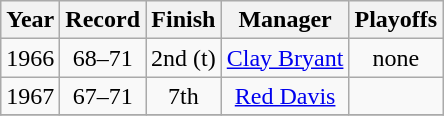<table class="wikitable">
<tr style="background: #F2F2F2;">
<th>Year</th>
<th>Record</th>
<th>Finish</th>
<th>Manager</th>
<th>Playoffs</th>
</tr>
<tr align=center>
<td>1966</td>
<td>68–71</td>
<td>2nd (t)</td>
<td><a href='#'>Clay Bryant</a></td>
<td>none</td>
</tr>
<tr align=center>
<td>1967</td>
<td>67–71</td>
<td>7th</td>
<td><a href='#'>Red Davis</a></td>
<td></td>
</tr>
<tr align=center>
</tr>
</table>
